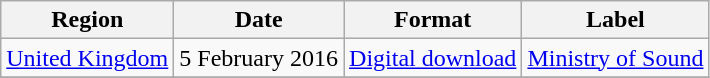<table class=wikitable>
<tr>
<th>Region</th>
<th>Date</th>
<th>Format</th>
<th>Label</th>
</tr>
<tr>
<td><a href='#'>United Kingdom</a></td>
<td>5 February 2016</td>
<td><a href='#'>Digital download</a></td>
<td><a href='#'>Ministry of Sound</a></td>
</tr>
<tr>
</tr>
</table>
